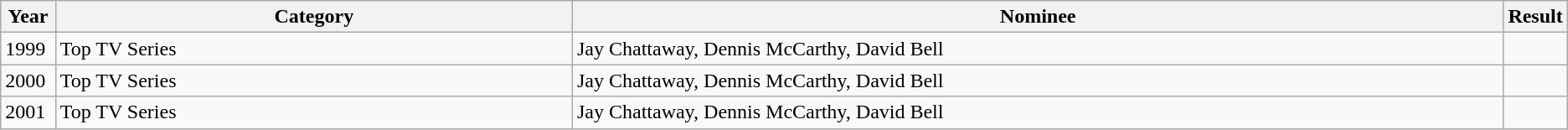<table class="wikitable">
<tr>
<th width="3.5%">Year</th>
<th width="33%">Category</th>
<th widthe="42%">Nominee</th>
<th width="3.5%">Result</th>
</tr>
<tr>
<td>1999</td>
<td>Top TV Series</td>
<td>Jay Chattaway, Dennis McCarthy, David Bell</td>
<td></td>
</tr>
<tr>
<td>2000</td>
<td>Top TV Series</td>
<td>Jay Chattaway, Dennis McCarthy, David Bell</td>
<td></td>
</tr>
<tr>
<td>2001</td>
<td>Top TV Series</td>
<td>Jay Chattaway, Dennis McCarthy, David Bell</td>
<td></td>
</tr>
</table>
